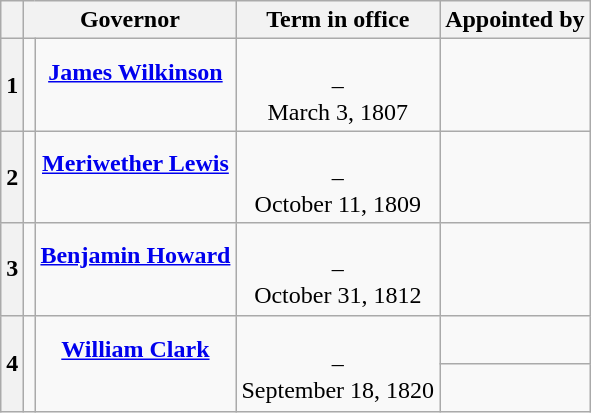<table class="wikitable sortable" style="text-align:center;">
<tr>
<th scope="col" data-sort-type="number"></th>
<th scope="colgroup" colspan="2">Governor</th>
<th scope="col">Term in office</th>
<th scope="col">Appointed by</th>
</tr>
<tr style="height:2em;">
<th scope="row">1</th>
<td data-sort-value="Wilkinson, James"></td>
<td><strong><a href='#'>James Wilkinson</a></strong><br><br></td>
<td><br>–<br>March 3, 1807<br></td>
<td></td>
</tr>
<tr style="height:2em;">
<th scope="row">2</th>
<td data-sort-value="Lewis, Meriwether"></td>
<td><strong><a href='#'>Meriwether Lewis</a></strong><br><br></td>
<td><br>–<br>October 11, 1809<br></td>
<td></td>
</tr>
<tr style="height:2em;">
<th scope="row">3</th>
<td data-sort-value="Howard, Benjamin"></td>
<td><strong><a href='#'>Benjamin Howard</a></strong><br><br></td>
<td><br>–<br>October 31, 1812<br></td>
<td></td>
</tr>
<tr style="height:2em;">
<th rowspan="2" scope="rowgroup">4</th>
<td rowspan="2" data-sort-value="Clark, William"></td>
<td rowspan="2"><strong><a href='#'>William Clark</a></strong><br><br></td>
<td rowspan="2"><br>–<br>September 18, 1820<br></td>
<td></td>
</tr>
<tr style="height:2em;">
<td></td>
</tr>
</table>
